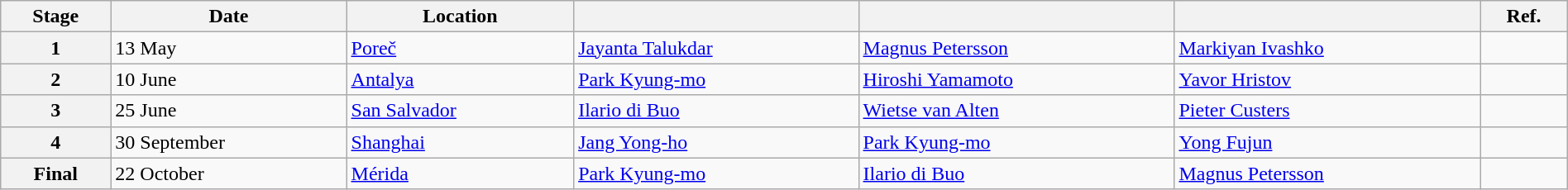<table class="wikitable" style="width:100%">
<tr>
<th>Stage</th>
<th>Date</th>
<th>Location</th>
<th></th>
<th></th>
<th></th>
<th>Ref.</th>
</tr>
<tr>
<th>1</th>
<td>13 May</td>
<td> <a href='#'>Poreč</a></td>
<td> <a href='#'>Jayanta Talukdar</a></td>
<td> <a href='#'>Magnus Petersson</a></td>
<td> <a href='#'>Markiyan Ivashko</a></td>
<td></td>
</tr>
<tr>
<th>2</th>
<td>10 June</td>
<td> <a href='#'>Antalya</a></td>
<td> <a href='#'>Park Kyung-mo</a></td>
<td> <a href='#'>Hiroshi Yamamoto</a></td>
<td> <a href='#'>Yavor Hristov</a></td>
<td></td>
</tr>
<tr>
<th>3</th>
<td>25 June</td>
<td> <a href='#'>San Salvador</a></td>
<td> <a href='#'>Ilario di Buo</a></td>
<td> <a href='#'>Wietse van Alten</a></td>
<td> <a href='#'>Pieter Custers</a></td>
<td></td>
</tr>
<tr>
<th>4</th>
<td>30 September</td>
<td> <a href='#'>Shanghai</a></td>
<td> <a href='#'>Jang Yong-ho</a></td>
<td> <a href='#'>Park Kyung-mo</a></td>
<td> <a href='#'>Yong Fujun</a></td>
<td></td>
</tr>
<tr>
<th>Final</th>
<td>22 October</td>
<td> <a href='#'>Mérida</a></td>
<td> <a href='#'>Park Kyung-mo</a></td>
<td> <a href='#'>Ilario di Buo</a></td>
<td> <a href='#'>Magnus Petersson</a></td>
<td></td>
</tr>
</table>
